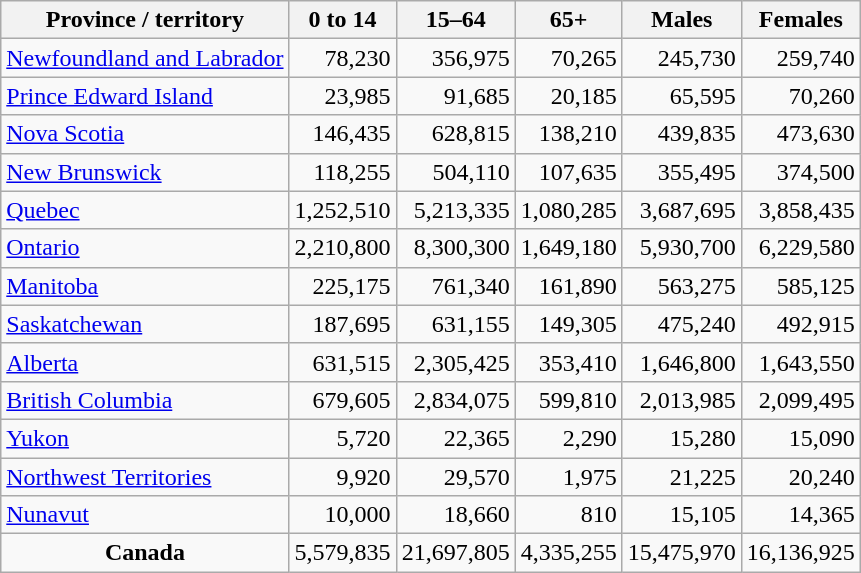<table class="wikitable sortable" style="text-align:right">
<tr>
<th>Province / territory</th>
<th>0 to 14</th>
<th>15–64</th>
<th>65+</th>
<th>Males</th>
<th>Females</th>
</tr>
<tr>
<td align=left><a href='#'>Newfoundland and Labrador</a></td>
<td>78,230</td>
<td>356,975</td>
<td>70,265</td>
<td>245,730</td>
<td>259,740</td>
</tr>
<tr>
<td align=left><a href='#'>Prince Edward Island</a></td>
<td>23,985</td>
<td>91,685</td>
<td>20,185</td>
<td>65,595</td>
<td>70,260</td>
</tr>
<tr>
<td align=left><a href='#'>Nova Scotia</a></td>
<td>146,435</td>
<td>628,815</td>
<td>138,210</td>
<td>439,835</td>
<td>473,630</td>
</tr>
<tr>
<td align=left><a href='#'>New Brunswick</a></td>
<td>118,255</td>
<td>504,110</td>
<td>107,635</td>
<td>355,495</td>
<td>374,500</td>
</tr>
<tr>
<td align=left><a href='#'>Quebec</a></td>
<td>1,252,510</td>
<td>5,213,335</td>
<td>1,080,285</td>
<td>3,687,695</td>
<td>3,858,435</td>
</tr>
<tr>
<td align=left><a href='#'>Ontario</a></td>
<td>2,210,800</td>
<td>8,300,300</td>
<td>1,649,180</td>
<td>5,930,700</td>
<td>6,229,580</td>
</tr>
<tr>
<td align=left><a href='#'>Manitoba</a></td>
<td>225,175</td>
<td>761,340</td>
<td>161,890</td>
<td>563,275</td>
<td>585,125</td>
</tr>
<tr>
<td align=left><a href='#'>Saskatchewan</a></td>
<td>187,695</td>
<td>631,155</td>
<td>149,305</td>
<td>475,240</td>
<td>492,915</td>
</tr>
<tr>
<td align=left><a href='#'>Alberta</a></td>
<td>631,515</td>
<td>2,305,425</td>
<td>353,410</td>
<td>1,646,800</td>
<td>1,643,550</td>
</tr>
<tr>
<td align=left><a href='#'>British Columbia</a></td>
<td>679,605</td>
<td>2,834,075</td>
<td>599,810</td>
<td>2,013,985</td>
<td>2,099,495</td>
</tr>
<tr>
<td align=left><a href='#'>Yukon</a></td>
<td>5,720</td>
<td>22,365</td>
<td>2,290</td>
<td>15,280</td>
<td>15,090</td>
</tr>
<tr>
<td align=left><a href='#'>Northwest Territories</a></td>
<td>9,920</td>
<td>29,570</td>
<td>1,975</td>
<td>21,225</td>
<td>20,240</td>
</tr>
<tr>
<td align=left><a href='#'>Nunavut</a></td>
<td>10,000</td>
<td>18,660</td>
<td>810</td>
<td>15,105</td>
<td>14,365</td>
</tr>
<tr class="sortbottom">
<td align=center><strong>Canada</strong></td>
<td>5,579,835</td>
<td>21,697,805</td>
<td>4,335,255</td>
<td>15,475,970</td>
<td>16,136,925</td>
</tr>
</table>
